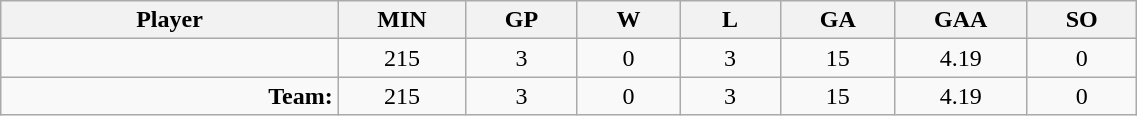<table class="wikitable sortable" width="60%">
<tr>
<th bgcolor="#DDDDFF" width="10%">Player</th>
<th width="3%" bgcolor="#DDDDFF" title="Minutes played">MIN</th>
<th width="3%" bgcolor="#DDDDFF" title="Games played in">GP</th>
<th width="3%" bgcolor="#DDDDFF" title="Wins">W</th>
<th width="3%" bgcolor="#DDDDFF"title="Losses">L</th>
<th width="3%" bgcolor="#DDDDFF" title="Goals against">GA</th>
<th width="3%" bgcolor="#DDDDFF" title="Goals against average">GAA</th>
<th width="3%" bgcolor="#DDDDFF" title="Shut-outs">SO</th>
</tr>
<tr align="center">
<td align="right"></td>
<td>215</td>
<td>3</td>
<td>0</td>
<td>3</td>
<td>15</td>
<td>4.19</td>
<td>0</td>
</tr>
<tr align="center">
<td align="right"><strong>Team:</strong></td>
<td>215</td>
<td>3</td>
<td>0</td>
<td>3</td>
<td>15</td>
<td>4.19</td>
<td>0</td>
</tr>
</table>
